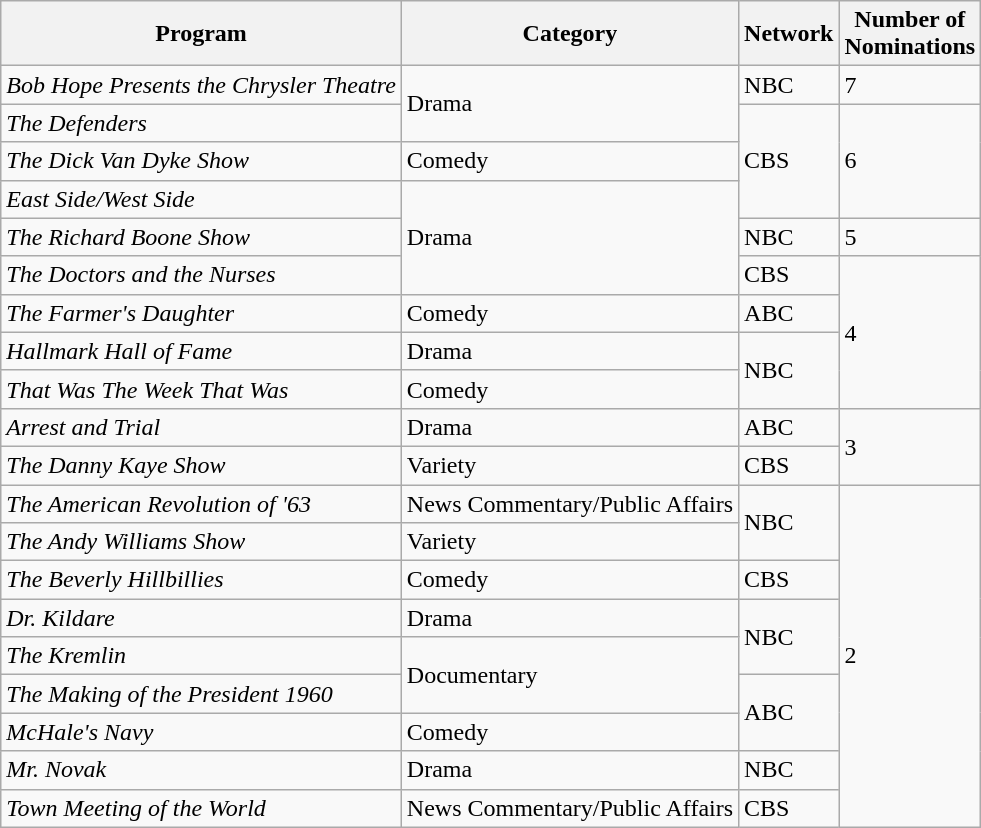<table class="wikitable">
<tr>
<th>Program</th>
<th>Category</th>
<th>Network</th>
<th>Number of<br>Nominations</th>
</tr>
<tr>
<td><em>Bob Hope Presents the Chrysler Theatre</em></td>
<td rowspan="2">Drama</td>
<td>NBC</td>
<td>7</td>
</tr>
<tr>
<td><em>The Defenders</em></td>
<td rowspan="3">CBS</td>
<td rowspan="3">6</td>
</tr>
<tr>
<td><em>The Dick Van Dyke Show</em></td>
<td>Comedy</td>
</tr>
<tr>
<td><em>East Side/West Side</em></td>
<td rowspan="3">Drama</td>
</tr>
<tr>
<td><em>The Richard Boone Show</em></td>
<td>NBC</td>
<td>5</td>
</tr>
<tr>
<td><em>The Doctors and the Nurses</em></td>
<td>CBS</td>
<td rowspan="4">4</td>
</tr>
<tr>
<td><em>The Farmer's Daughter</em></td>
<td>Comedy</td>
<td>ABC</td>
</tr>
<tr>
<td><em>Hallmark Hall of Fame</em></td>
<td>Drama</td>
<td rowspan="2">NBC</td>
</tr>
<tr>
<td><em>That Was The Week That Was</em></td>
<td>Comedy</td>
</tr>
<tr>
<td><em>Arrest and Trial</em></td>
<td>Drama</td>
<td>ABC</td>
<td rowspan="2">3</td>
</tr>
<tr>
<td><em>The Danny Kaye Show</em></td>
<td>Variety</td>
<td>CBS</td>
</tr>
<tr>
<td><em>The American Revolution of '63</em></td>
<td>News Commentary/Public Affairs</td>
<td rowspan="2">NBC</td>
<td rowspan="9">2</td>
</tr>
<tr>
<td><em>The Andy Williams Show</em></td>
<td>Variety</td>
</tr>
<tr>
<td><em>The Beverly Hillbillies</em></td>
<td>Comedy</td>
<td>CBS</td>
</tr>
<tr>
<td><em>Dr. Kildare</em></td>
<td>Drama</td>
<td rowspan="2">NBC</td>
</tr>
<tr>
<td><em>The Kremlin</em></td>
<td rowspan="2">Documentary</td>
</tr>
<tr>
<td><em>The Making of the President 1960</em></td>
<td rowspan="2">ABC</td>
</tr>
<tr>
<td><em>McHale's Navy</em></td>
<td>Comedy</td>
</tr>
<tr>
<td><em>Mr. Novak</em></td>
<td>Drama</td>
<td>NBC</td>
</tr>
<tr>
<td><em>Town Meeting of the World</em></td>
<td>News Commentary/Public Affairs</td>
<td>CBS</td>
</tr>
</table>
